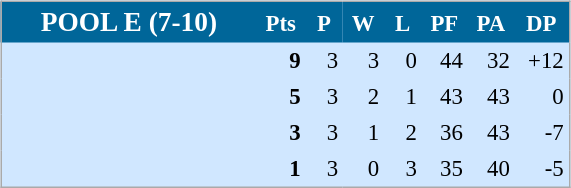<table width="100%" align=center>
<tr>
<td valign="top" width="50%"><br><table align=center cellpadding="3" cellspacing="0" style="background: #D0E7FF; border: 1px #aaa solid; border-collapse: collapse; font-size:95%;" width=380>
<tr bgcolor=#006699 style="color:white;">
<th width=34% style=font-size:120%><strong>POOL E</strong> (7-10)</th>
<th width=5%>Pts</th>
<th width=5%>P</th>
<th width=5%>W</th>
<th width=5%>L</th>
<th width=5%>PF</th>
<th width=5%>PA</th>
<th width=5%>DP</th>
</tr>
<tr align=right>
<td align=left></td>
<td><strong>9</strong></td>
<td>3</td>
<td>3</td>
<td>0</td>
<td>44</td>
<td>32</td>
<td>+12</td>
</tr>
<tr align=right>
<td align=left></td>
<td><strong>5</strong></td>
<td>3</td>
<td>2</td>
<td>1</td>
<td>43</td>
<td>43</td>
<td>0</td>
</tr>
<tr align=right>
<td align=left></td>
<td><strong>3</strong></td>
<td>3</td>
<td>1</td>
<td>2</td>
<td>36</td>
<td>43</td>
<td>-7</td>
</tr>
<tr align=right>
<td align=left></td>
<td><strong>1</strong></td>
<td>3</td>
<td>0</td>
<td>3</td>
<td>35</td>
<td>40</td>
<td>-5</td>
</tr>
</table>
</td>
<td valign="top" width="50%"></td>
</tr>
</table>
